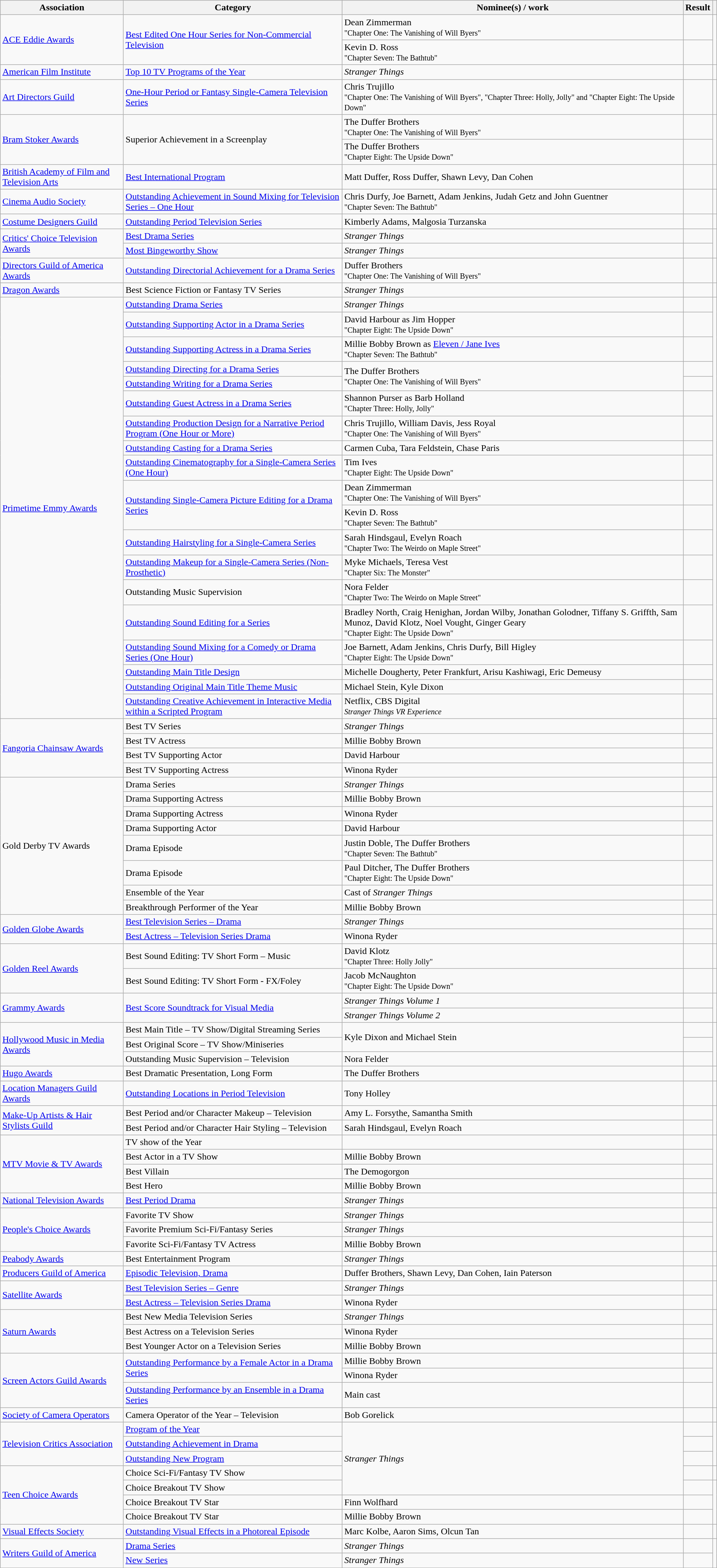<table class="wikitable plainrowheaders">
<tr>
<th>Association</th>
<th>Category</th>
<th>Nominee(s) / work</th>
<th>Result</th>
<th></th>
</tr>
<tr>
<td rowspan="2"><a href='#'>ACE Eddie Awards</a></td>
<td rowspan="2"><a href='#'>Best Edited One Hour Series for Non-Commercial Television</a></td>
<td>Dean Zimmerman <br><small>"Chapter One: The Vanishing of Will Byers"</small></td>
<td></td>
<td rowspan="2"></td>
</tr>
<tr>
<td>Kevin D. Ross <br><small>"Chapter Seven: The Bathtub"</small></td>
<td></td>
</tr>
<tr>
<td><a href='#'>American Film Institute</a></td>
<td><a href='#'>Top 10 TV Programs of the Year</a></td>
<td><em>Stranger Things</em></td>
<td></td>
<td></td>
</tr>
<tr>
<td><a href='#'>Art Directors Guild</a></td>
<td><a href='#'>One-Hour Period or Fantasy Single-Camera Television Series</a></td>
<td>Chris Trujillo <br><small>"Chapter One: The Vanishing of Will Byers", "Chapter Three: Holly, Jolly" and "Chapter Eight: The Upside Down"</small></td>
<td></td>
<td></td>
</tr>
<tr>
<td rowspan=2><a href='#'>Bram Stoker Awards</a></td>
<td rowspan=2>Superior Achievement in a Screenplay</td>
<td>The Duffer Brothers<br><small>"Chapter One: The Vanishing of Will Byers"</small></td>
<td></td>
<td rowspan=2></td>
</tr>
<tr>
<td>The Duffer Brothers<br><small>"Chapter Eight: The Upside Down"</small></td>
<td></td>
</tr>
<tr>
<td><a href='#'>British Academy of Film and Television Arts</a></td>
<td><a href='#'>Best International Program</a></td>
<td>Matt Duffer, Ross Duffer, Shawn Levy, Dan Cohen</td>
<td></td>
<td></td>
</tr>
<tr>
<td><a href='#'>Cinema Audio Society</a></td>
<td><a href='#'>Outstanding Achievement in Sound Mixing for Television Series – One Hour</a></td>
<td>Chris Durfy, Joe Barnett, Adam Jenkins, Judah Getz and John Guentner<br><small>"Chapter Seven: The Bathtub"</small></td>
<td></td>
<td></td>
</tr>
<tr>
<td><a href='#'>Costume Designers Guild</a></td>
<td><a href='#'>Outstanding Period Television Series</a></td>
<td>Kimberly Adams, Malgosia Turzanska</td>
<td></td>
<td></td>
</tr>
<tr>
<td rowspan="2"><a href='#'>Critics' Choice Television Awards</a></td>
<td><a href='#'>Best Drama Series</a></td>
<td><em>Stranger Things</em></td>
<td></td>
<td rowspan="2"></td>
</tr>
<tr>
<td><a href='#'>Most Bingeworthy Show</a></td>
<td><em>Stranger Things</em></td>
<td></td>
</tr>
<tr>
<td><a href='#'>Directors Guild of America Awards</a></td>
<td><a href='#'>Outstanding Directorial Achievement for a Drama Series</a></td>
<td>Duffer Brothers<br><small>"Chapter One: The Vanishing of Will Byers"</small></td>
<td></td>
<td></td>
</tr>
<tr>
<td><a href='#'>Dragon Awards</a></td>
<td>Best Science Fiction or Fantasy TV Series</td>
<td><em>Stranger Things</em></td>
<td></td>
<td></td>
</tr>
<tr>
<td rowspan=19><a href='#'>Primetime Emmy Awards</a></td>
<td><a href='#'>Outstanding Drama Series</a></td>
<td><em>Stranger Things</em></td>
<td></td>
<td rowspan=19><br></td>
</tr>
<tr>
<td><a href='#'>Outstanding Supporting Actor in a Drama Series</a></td>
<td>David Harbour as Jim Hopper<br><small>"Chapter Eight: The Upside Down"</small></td>
<td></td>
</tr>
<tr>
<td><a href='#'>Outstanding Supporting Actress in a Drama Series</a></td>
<td>Millie Bobby Brown as <a href='#'>Eleven / Jane Ives</a><br><small>"Chapter Seven: The Bathtub"</small></td>
<td></td>
</tr>
<tr>
<td><a href='#'>Outstanding Directing for a Drama Series</a></td>
<td rowspan="2">The Duffer Brothers<br><small>"Chapter One: The Vanishing of Will Byers"</small></td>
<td></td>
</tr>
<tr>
<td><a href='#'>Outstanding Writing for a Drama Series</a></td>
<td></td>
</tr>
<tr>
<td><a href='#'>Outstanding Guest Actress in a Drama Series</a></td>
<td>Shannon Purser as Barb Holland<br><small>"Chapter Three: Holly, Jolly"</small></td>
<td></td>
</tr>
<tr>
<td><a href='#'>Outstanding Production Design for a Narrative Period Program (One Hour or More)</a></td>
<td>Chris Trujillo, William Davis, Jess Royal<br><small>"Chapter One: The Vanishing of Will Byers"</small></td>
<td></td>
</tr>
<tr>
<td><a href='#'>Outstanding Casting for a Drama Series</a></td>
<td>Carmen Cuba, Tara Feldstein, Chase Paris</td>
<td></td>
</tr>
<tr>
<td><a href='#'>Outstanding Cinematography for a Single-Camera Series (One Hour)</a></td>
<td>Tim Ives<br><small>"Chapter Eight: The Upside Down"</small></td>
<td></td>
</tr>
<tr>
<td rowspan="2"><a href='#'>Outstanding Single-Camera Picture Editing for a Drama Series</a></td>
<td>Dean Zimmerman<br><small>"Chapter One: The Vanishing of Will Byers"</small></td>
<td></td>
</tr>
<tr>
<td>Kevin D. Ross<br><small>"Chapter Seven: The Bathtub"</small></td>
<td></td>
</tr>
<tr>
<td><a href='#'>Outstanding Hairstyling for a Single-Camera Series</a></td>
<td>Sarah Hindsgaul, Evelyn Roach<br><small>"Chapter Two: The Weirdo on Maple Street"</small></td>
<td></td>
</tr>
<tr>
<td><a href='#'>Outstanding Makeup for a Single-Camera Series (Non-Prosthetic)</a></td>
<td>Myke Michaels, Teresa Vest<br><small>"Chapter Six: The Monster"</small></td>
<td></td>
</tr>
<tr>
<td>Outstanding Music Supervision</td>
<td>Nora Felder<br><small>"Chapter Two: The Weirdo on Maple Street"</small></td>
<td></td>
</tr>
<tr>
<td><a href='#'>Outstanding Sound Editing for a Series</a></td>
<td>Bradley North, Craig Henighan, Jordan Wilby, Jonathan Golodner, Tiffany S. Griffth, Sam Munoz, David Klotz, Noel Vought, Ginger Geary<br><small>"Chapter Eight: The Upside Down"</small></td>
<td></td>
</tr>
<tr>
<td><a href='#'>Outstanding Sound Mixing for a Comedy or Drama Series (One Hour)</a></td>
<td>Joe Barnett, Adam Jenkins, Chris Durfy, Bill Higley<br><small>"Chapter Eight: The Upside Down"</small></td>
<td></td>
</tr>
<tr>
<td><a href='#'>Outstanding Main Title Design</a></td>
<td>Michelle Dougherty, Peter Frankfurt, Arisu Kashiwagi, Eric Demeusy</td>
<td></td>
</tr>
<tr>
<td><a href='#'>Outstanding Original Main Title Theme Music</a></td>
<td>Michael Stein, Kyle Dixon</td>
<td></td>
</tr>
<tr>
<td><a href='#'>Outstanding Creative Achievement in Interactive Media within a Scripted Program</a></td>
<td>Netflix, CBS Digital<br><small><em>Stranger Things VR Experience</em></small></td>
<td></td>
</tr>
<tr>
<td rowspan=4><a href='#'>Fangoria Chainsaw Awards</a></td>
<td>Best TV Series</td>
<td><em>Stranger Things</em></td>
<td></td>
<td rowspan=4></td>
</tr>
<tr>
<td>Best TV Actress</td>
<td>Millie Bobby Brown</td>
<td></td>
</tr>
<tr>
<td>Best TV Supporting Actor</td>
<td>David Harbour</td>
<td></td>
</tr>
<tr>
<td>Best TV Supporting Actress</td>
<td>Winona Ryder</td>
<td></td>
</tr>
<tr>
<td rowspan=8>Gold Derby TV Awards</td>
<td>Drama Series</td>
<td><em>Stranger Things</em></td>
<td></td>
<td rowspan=8></td>
</tr>
<tr>
<td>Drama Supporting Actress</td>
<td>Millie Bobby Brown</td>
<td></td>
</tr>
<tr>
<td>Drama Supporting Actress</td>
<td>Winona Ryder</td>
<td></td>
</tr>
<tr>
<td>Drama Supporting Actor</td>
<td>David Harbour</td>
<td></td>
</tr>
<tr>
<td>Drama Episode</td>
<td>Justin Doble, The Duffer Brothers<br><small>"Chapter Seven: The Bathtub"</small></td>
<td></td>
</tr>
<tr>
<td>Drama Episode</td>
<td>Paul Ditcher, The Duffer Brothers<br><small>"Chapter Eight: The Upside Down"</small></td>
<td></td>
</tr>
<tr>
<td>Ensemble of the Year</td>
<td>Cast of <em>Stranger Things</em></td>
<td></td>
</tr>
<tr>
<td>Breakthrough Performer of the Year</td>
<td>Millie Bobby Brown</td>
<td></td>
</tr>
<tr>
<td rowspan="2"><a href='#'>Golden Globe Awards</a></td>
<td><a href='#'>Best Television Series – Drama</a></td>
<td><em>Stranger Things</em></td>
<td></td>
<td rowspan="2"></td>
</tr>
<tr>
<td><a href='#'>Best Actress – Television Series Drama</a></td>
<td>Winona Ryder</td>
<td></td>
</tr>
<tr>
<td rowspan=2><a href='#'>Golden Reel Awards</a></td>
<td>Best Sound Editing: TV Short Form – Music</td>
<td>David Klotz<br><small>"Chapter Three: Holly Jolly"</small></td>
<td></td>
<td></td>
</tr>
<tr>
<td>Best Sound Editing: TV Short Form - FX/Foley</td>
<td>Jacob McNaughton<br><small>"Chapter Eight: The Upside Down"</small></td>
<td></td>
<td></td>
</tr>
<tr>
<td rowspan="2"><a href='#'>Grammy Awards</a></td>
<td rowspan="2"><a href='#'>Best Score Soundtrack for Visual Media</a></td>
<td><em>Stranger Things Volume 1</em></td>
<td></td>
<td rowspan="2"></td>
</tr>
<tr>
<td><em>Stranger Things Volume 2</em></td>
<td></td>
</tr>
<tr>
<td rowspan="3"><a href='#'>Hollywood Music in Media Awards</a></td>
<td>Best Main Title – TV Show/Digital Streaming Series</td>
<td rowspan="2">Kyle Dixon and Michael Stein</td>
<td></td>
<td rowspan="3"><br></td>
</tr>
<tr>
<td>Best Original Score – TV Show/Miniseries</td>
<td></td>
</tr>
<tr>
<td>Outstanding Music Supervision – Television</td>
<td>Nora Felder</td>
<td></td>
</tr>
<tr>
<td><a href='#'>Hugo Awards</a></td>
<td>Best Dramatic Presentation, Long Form</td>
<td>The Duffer Brothers</td>
<td></td>
<td></td>
</tr>
<tr>
<td><a href='#'>Location Managers Guild Awards</a></td>
<td><a href='#'>Outstanding Locations in Period Television</a></td>
<td>Tony Holley</td>
<td></td>
<td></td>
</tr>
<tr>
<td rowspan="2"><a href='#'>Make-Up Artists & Hair Stylists Guild</a></td>
<td>Best Period and/or Character Makeup – Television</td>
<td>Amy L. Forsythe, Samantha Smith</td>
<td></td>
<td rowspan="2"></td>
</tr>
<tr>
<td>Best Period and/or Character Hair Styling – Television</td>
<td>Sarah Hindsgaul, Evelyn Roach</td>
<td></td>
</tr>
<tr>
<td rowspan="4"><a href='#'>MTV Movie & TV Awards</a></td>
<td>TV show of the Year</td>
<td></td>
<td></td>
<td rowspan="4"></td>
</tr>
<tr>
<td>Best Actor in a TV Show</td>
<td>Millie Bobby Brown</td>
<td></td>
</tr>
<tr>
<td>Best Villain</td>
<td>The Demogorgon</td>
<td></td>
</tr>
<tr>
<td>Best Hero</td>
<td>Millie Bobby Brown</td>
<td></td>
</tr>
<tr>
<td><a href='#'>National Television Awards</a></td>
<td><a href='#'>Best Period Drama</a></td>
<td><em>Stranger Things</em></td>
<td></td>
<td></td>
</tr>
<tr>
<td rowspan="3"><a href='#'>People's Choice Awards</a></td>
<td>Favorite TV Show</td>
<td><em>Stranger Things</em></td>
<td></td>
<td rowspan="3"></td>
</tr>
<tr>
<td>Favorite Premium Sci-Fi/Fantasy Series</td>
<td><em>Stranger Things</em></td>
<td></td>
</tr>
<tr>
<td>Favorite Sci-Fi/Fantasy TV Actress</td>
<td>Millie Bobby Brown</td>
<td></td>
</tr>
<tr>
<td><a href='#'>Peabody Awards</a></td>
<td>Best Entertainment Program</td>
<td><em>Stranger Things</em></td>
<td></td>
<td></td>
</tr>
<tr>
<td><a href='#'>Producers Guild of America</a></td>
<td><a href='#'>Episodic Television, Drama</a></td>
<td>Duffer Brothers, Shawn Levy, Dan Cohen, Iain Paterson</td>
<td></td>
<td></td>
</tr>
<tr>
<td rowspan="2"><a href='#'>Satellite Awards</a></td>
<td><a href='#'>Best Television Series – Genre</a></td>
<td><em>Stranger Things</em></td>
<td></td>
<td rowspan="2"></td>
</tr>
<tr>
<td><a href='#'>Best Actress – Television Series Drama</a></td>
<td>Winona Ryder</td>
<td></td>
</tr>
<tr>
<td rowspan=3><a href='#'>Saturn Awards</a></td>
<td>Best New Media Television Series</td>
<td><em>Stranger Things</em></td>
<td></td>
<td rowspan=3></td>
</tr>
<tr>
<td>Best Actress on a Television Series</td>
<td>Winona Ryder</td>
<td></td>
</tr>
<tr>
<td>Best Younger Actor on a Television Series</td>
<td>Millie Bobby Brown</td>
<td></td>
</tr>
<tr>
<td rowspan="3"><a href='#'>Screen Actors Guild Awards</a></td>
<td rowspan="2"><a href='#'>Outstanding Performance by a Female Actor in a Drama Series</a></td>
<td>Millie Bobby Brown</td>
<td></td>
<td rowspan="3"></td>
</tr>
<tr>
<td>Winona Ryder</td>
<td></td>
</tr>
<tr>
<td><a href='#'>Outstanding Performance by an Ensemble in a Drama Series</a></td>
<td>Main cast</td>
<td></td>
</tr>
<tr>
<td><a href='#'>Society of Camera Operators</a></td>
<td>Camera Operator of the Year – Television</td>
<td>Bob Gorelick</td>
<td></td>
<td></td>
</tr>
<tr>
<td rowspan="3"><a href='#'>Television Critics Association</a></td>
<td><a href='#'>Program of the Year</a></td>
<td rowspan="5"><em>Stranger Things</em></td>
<td></td>
<td rowspan="3"></td>
</tr>
<tr>
<td><a href='#'>Outstanding Achievement in Drama</a></td>
<td></td>
</tr>
<tr>
<td><a href='#'>Outstanding New Program</a></td>
<td></td>
</tr>
<tr>
<td rowspan=4><a href='#'>Teen Choice Awards</a></td>
<td>Choice Sci-Fi/Fantasy TV Show</td>
<td></td>
<td></td>
</tr>
<tr>
<td>Choice Breakout TV Show</td>
<td></td>
<td rowspan=3></td>
</tr>
<tr>
<td>Choice Breakout TV Star</td>
<td>Finn Wolfhard</td>
<td></td>
</tr>
<tr>
<td>Choice Breakout TV Star</td>
<td>Millie Bobby Brown</td>
<td></td>
</tr>
<tr>
<td><a href='#'>Visual Effects Society</a></td>
<td><a href='#'>Outstanding Visual Effects in a Photoreal Episode</a></td>
<td>Marc Kolbe, Aaron Sims, Olcun Tan</td>
<td></td>
<td></td>
</tr>
<tr>
<td rowspan="2"><a href='#'>Writers Guild of America</a></td>
<td><a href='#'>Drama Series</a></td>
<td><em>Stranger Things</em></td>
<td></td>
<td rowspan="2"></td>
</tr>
<tr>
<td><a href='#'>New Series</a></td>
<td><em>Stranger Things</em></td>
<td></td>
</tr>
<tr>
</tr>
</table>
